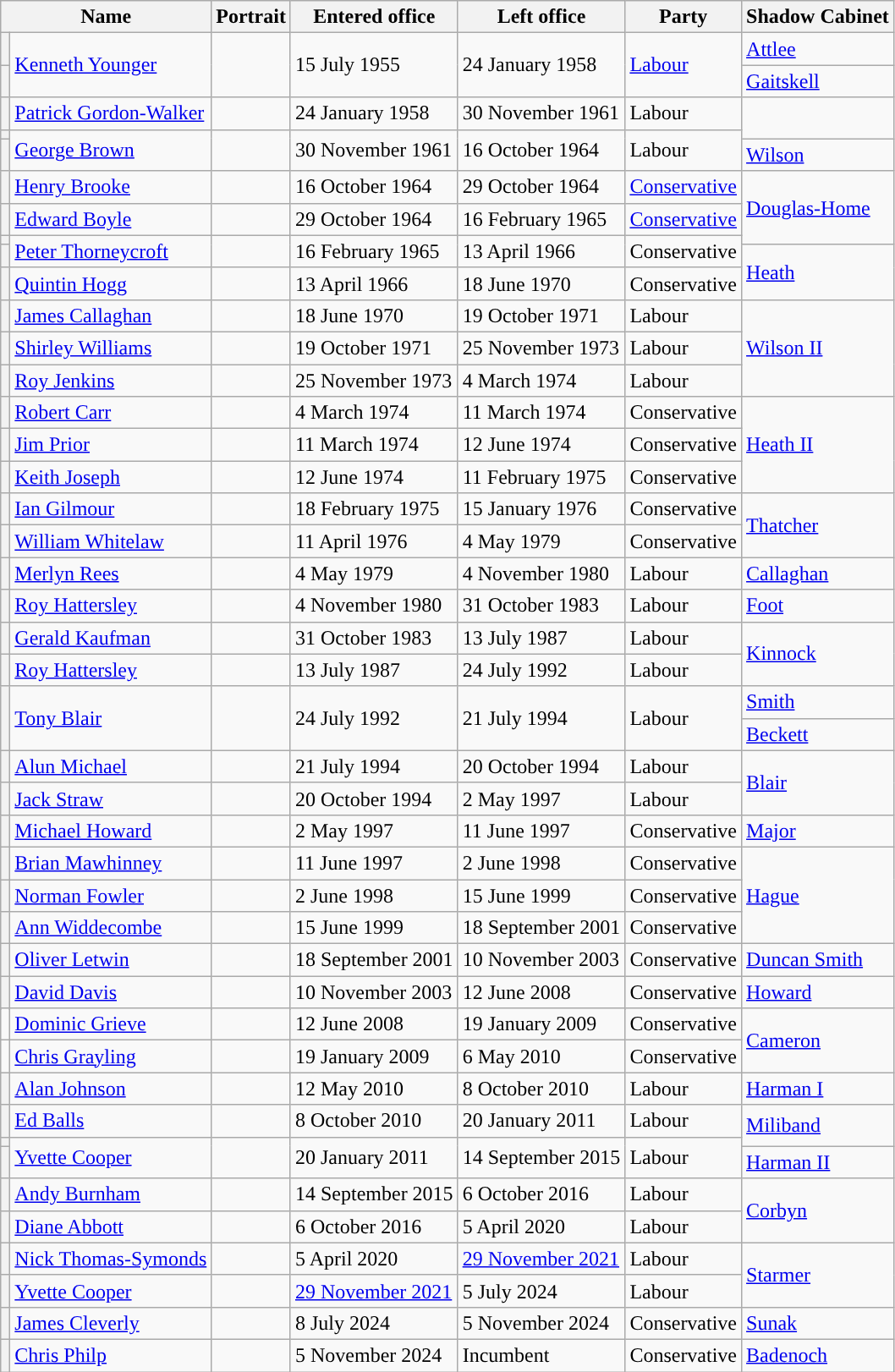<table class="wikitable">
<tr>
<th colspan=2>Name</th>
<th width=50>Portrait</th>
<th>Entered office</th>
<th>Left office</th>
<th>Party</th>
<th>Shadow Cabinet</th>
</tr>
<tr>
<th style="background-color: "></th>
<td rowspan="2"><a href='#'>Kenneth Younger</a></td>
<td rowspan="2"></td>
<td rowspan="2">15 July 1955</td>
<td rowspan="2">24 January 1958</td>
<td rowspan="2" ><a href='#'>Labour</a></td>
<td><a href='#'>Attlee</a></td>
</tr>
<tr>
<th style="background-color: "></th>
<td><a href='#'>Gaitskell</a></td>
</tr>
<tr>
<th style="background-color: "></th>
<td><a href='#'>Patrick Gordon-Walker</a></td>
<td></td>
<td>24 January 1958</td>
<td>30 November 1961</td>
<td>Labour</td>
</tr>
<tr>
<th style="background-color: "></th>
<td rowspan="2"><a href='#'>George Brown</a></td>
<td rowspan="2"></td>
<td rowspan="2">30 November 1961</td>
<td rowspan="2">16 October 1964</td>
<td rowspan="2" >Labour</td>
</tr>
<tr>
<th style="background-color: "></th>
<td><a href='#'>Wilson</a></td>
</tr>
<tr>
<th style="background-color: "></th>
<td><a href='#'>Henry Brooke</a></td>
<td></td>
<td>16 October 1964</td>
<td>29 October 1964</td>
<td><a href='#'>Conservative</a></td>
<td rowspan="3" ><a href='#'>Douglas-Home</a></td>
</tr>
<tr>
<th style="background-color: "></th>
<td><a href='#'>Edward Boyle</a></td>
<td></td>
<td>29 October 1964</td>
<td>16 February 1965</td>
<td><a href='#'>Conservative</a></td>
</tr>
<tr>
<th style="background-color: "></th>
<td rowspan=2><a href='#'>Peter Thorneycroft</a></td>
<td rowspan=2></td>
<td rowspan=2>16 February 1965</td>
<td rowspan=2>13 April 1966</td>
<td rowspan=2>Conservative</td>
</tr>
<tr>
<th style="background-color: "></th>
<td rowspan="2" ><a href='#'>Heath</a></td>
</tr>
<tr>
<th style="background-color: "></th>
<td><a href='#'>Quintin Hogg</a></td>
<td></td>
<td>13 April 1966</td>
<td>18 June 1970</td>
<td>Conservative</td>
</tr>
<tr>
<th style="background-color: "></th>
<td><a href='#'>James Callaghan</a></td>
<td></td>
<td>18 June 1970</td>
<td>19 October 1971</td>
<td>Labour</td>
<td rowspan="3" ><a href='#'>Wilson II</a></td>
</tr>
<tr>
<th style="background-color: "></th>
<td><a href='#'>Shirley Williams</a></td>
<td></td>
<td>19 October 1971</td>
<td>25 November 1973</td>
<td>Labour</td>
</tr>
<tr>
<th style="background-color: "></th>
<td><a href='#'>Roy Jenkins</a></td>
<td></td>
<td>25 November 1973</td>
<td>4 March 1974</td>
<td>Labour</td>
</tr>
<tr>
<th style="background-color: "></th>
<td><a href='#'>Robert Carr</a></td>
<td></td>
<td>4 March 1974</td>
<td>11 March 1974</td>
<td>Conservative</td>
<td rowspan=3 ><a href='#'>Heath II</a></td>
</tr>
<tr>
<th style="background-color: "></th>
<td><a href='#'>Jim Prior</a></td>
<td></td>
<td>11 March 1974</td>
<td>12 June 1974</td>
<td>Conservative</td>
</tr>
<tr>
<th style="background-color: "></th>
<td><a href='#'>Keith Joseph</a></td>
<td></td>
<td>12 June 1974</td>
<td>11 February 1975</td>
<td>Conservative</td>
</tr>
<tr>
<th style="background-color: "></th>
<td><a href='#'>Ian Gilmour</a></td>
<td></td>
<td>18 February 1975</td>
<td>15 January 1976</td>
<td>Conservative</td>
<td rowspan="2" ><a href='#'>Thatcher</a></td>
</tr>
<tr>
<th style="background-color: "></th>
<td><a href='#'>William Whitelaw</a></td>
<td></td>
<td>11 April 1976</td>
<td>4 May 1979</td>
<td>Conservative</td>
</tr>
<tr>
<th style="background-color: "></th>
<td><a href='#'>Merlyn Rees</a></td>
<td></td>
<td>4 May 1979</td>
<td>4 November 1980</td>
<td>Labour</td>
<td><a href='#'>Callaghan</a></td>
</tr>
<tr>
<th style="background-color: "></th>
<td><a href='#'>Roy Hattersley</a></td>
<td></td>
<td>4 November 1980</td>
<td>31 October 1983</td>
<td>Labour</td>
<td><a href='#'>Foot</a></td>
</tr>
<tr>
<th style="background-color: "></th>
<td><a href='#'>Gerald Kaufman</a></td>
<td></td>
<td>31 October 1983</td>
<td>13 July 1987</td>
<td>Labour</td>
<td rowspan="2" ><a href='#'>Kinnock</a></td>
</tr>
<tr>
<th style="background-color: "></th>
<td><a href='#'>Roy Hattersley</a></td>
<td></td>
<td>13 July 1987</td>
<td>24 July 1992</td>
<td>Labour</td>
</tr>
<tr>
<th rowspan=2 style="background-color: "></th>
<td rowspan=2><a href='#'>Tony Blair</a></td>
<td rowspan=2></td>
<td rowspan=2>24 July 1992</td>
<td rowspan=2>21 July 1994</td>
<td rowspan=2 >Labour</td>
<td><a href='#'>Smith</a></td>
</tr>
<tr>
<td><a href='#'>Beckett</a></td>
</tr>
<tr>
<th style="background-color: "></th>
<td><a href='#'>Alun Michael</a></td>
<td></td>
<td>21 July 1994</td>
<td>20 October 1994</td>
<td>Labour</td>
<td rowspan="2"><a href='#'>Blair</a></td>
</tr>
<tr>
<th style="background-color: "></th>
<td><a href='#'>Jack Straw</a></td>
<td></td>
<td>20 October 1994</td>
<td>2 May 1997</td>
<td>Labour</td>
</tr>
<tr>
<th style="background-color: "></th>
<td><a href='#'>Michael Howard</a></td>
<td></td>
<td>2 May 1997</td>
<td>11 June 1997</td>
<td>Conservative</td>
<td><a href='#'>Major</a></td>
</tr>
<tr>
<th style="background-color: "></th>
<td><a href='#'>Brian Mawhinney</a></td>
<td></td>
<td>11 June 1997</td>
<td>2 June 1998</td>
<td>Conservative</td>
<td rowspan="3" ><a href='#'>Hague</a></td>
</tr>
<tr>
<th style="background-color: "></th>
<td><a href='#'>Norman Fowler</a></td>
<td></td>
<td>2 June 1998</td>
<td>15 June 1999</td>
<td>Conservative</td>
</tr>
<tr>
<th style="background-color: "></th>
<td><a href='#'>Ann Widdecombe</a></td>
<td></td>
<td>15 June 1999</td>
<td>18 September 2001</td>
<td>Conservative</td>
</tr>
<tr>
<th style="background-color: "></th>
<td><a href='#'>Oliver Letwin</a></td>
<td></td>
<td>18 September 2001</td>
<td>10 November 2003</td>
<td>Conservative</td>
<td><a href='#'>Duncan Smith</a></td>
</tr>
<tr>
<th rowspan="2" style="background-color: "></th>
<td rowspan="2"><a href='#'>David Davis</a></td>
<td rowspan="2"></td>
<td rowspan="2">10 November 2003</td>
<td rowspan="2">12 June 2008</td>
<td rowspan="2" >Conservative</td>
<td><a href='#'>Howard</a></td>
</tr>
<tr>
<td rowspan="3" ><a href='#'>Cameron</a></td>
</tr>
<tr>
<td style="background-color: "></td>
<td><a href='#'>Dominic Grieve</a></td>
<td></td>
<td>12 June 2008</td>
<td>19 January 2009</td>
<td>Conservative</td>
</tr>
<tr>
<td style="background-color: "></td>
<td><a href='#'>Chris Grayling</a></td>
<td></td>
<td>19 January 2009</td>
<td>6 May 2010</td>
<td>Conservative</td>
</tr>
<tr>
<th style="background-color: "></th>
<td><a href='#'>Alan Johnson</a></td>
<td></td>
<td>12 May 2010</td>
<td>8 October 2010</td>
<td>Labour</td>
<td><a href='#'>Harman I</a></td>
</tr>
<tr>
<th style="background-color: "></th>
<td><a href='#'>Ed Balls</a></td>
<td></td>
<td>8 October 2010</td>
<td>20 January 2011</td>
<td>Labour</td>
<td rowspan="2" ><a href='#'>Miliband</a></td>
</tr>
<tr>
<th style="background-color: "></th>
<td rowspan="2"><a href='#'>Yvette Cooper</a></td>
<td rowspan="2"></td>
<td rowspan="2">20 January 2011</td>
<td rowspan="2">14 September 2015</td>
<td rowspan="2" >Labour</td>
</tr>
<tr>
<th style="background-color: "></th>
<td><a href='#'>Harman II</a></td>
</tr>
<tr>
<th style="background-color: "></th>
<td><a href='#'>Andy Burnham</a></td>
<td></td>
<td>14 September 2015</td>
<td>6 October 2016</td>
<td>Labour</td>
<td rowspan="2" ><a href='#'>Corbyn</a></td>
</tr>
<tr>
<th style="background-color: "></th>
<td><a href='#'>Diane Abbott</a></td>
<td></td>
<td>6 October 2016</td>
<td>5 April 2020</td>
<td>Labour</td>
</tr>
<tr>
<th style="background-color: "></th>
<td><a href='#'>Nick Thomas-Symonds</a></td>
<td></td>
<td>5 April 2020</td>
<td><a href='#'>29 November 2021</a></td>
<td>Labour</td>
<td rowspan="2" ><a href='#'>Starmer</a></td>
</tr>
<tr>
<th style="background-color: "></th>
<td><a href='#'>Yvette Cooper</a></td>
<td></td>
<td><a href='#'>29 November 2021</a></td>
<td>5 July 2024</td>
<td>Labour</td>
</tr>
<tr>
<th style="background-color: "></th>
<td><a href='#'>James Cleverly</a></td>
<td></td>
<td>8 July 2024</td>
<td>5 November 2024</td>
<td>Conservative</td>
<td><a href='#'>Sunak</a></td>
</tr>
<tr>
<th style="background-color: "></th>
<td><a href='#'>Chris Philp</a></td>
<td></td>
<td>5 November 2024</td>
<td>Incumbent</td>
<td>Conservative</td>
<td><a href='#'>Badenoch</a></td>
</tr>
</table>
